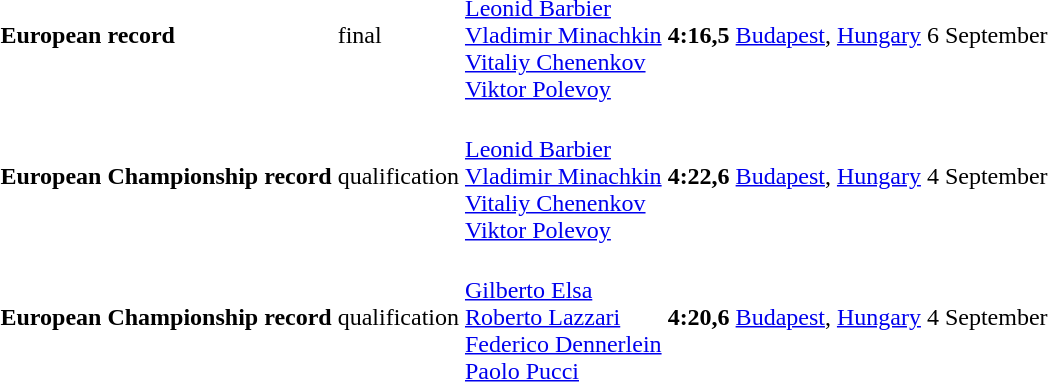<table>
<tr>
<td><strong>European record</strong></td>
<td>final</td>
<td><br><a href='#'>Leonid Barbier</a><br><a href='#'>Vladimir Minachkin</a><br><a href='#'>Vitaliy Chenenkov</a><br><a href='#'>Viktor Polevoy</a></td>
<td><strong>4:16,5 </strong></td>
<td><a href='#'>Budapest</a>, <a href='#'>Hungary</a></td>
<td>6 September</td>
</tr>
<tr>
<td><strong>European Championship record</strong></td>
<td>qualification</td>
<td><br><a href='#'>Leonid Barbier</a><br><a href='#'>Vladimir Minachkin</a><br><a href='#'>Vitaliy Chenenkov</a><br><a href='#'>Viktor Polevoy</a></td>
<td><strong>4:22,6 </strong></td>
<td><a href='#'>Budapest</a>, <a href='#'>Hungary</a></td>
<td>4 September</td>
</tr>
<tr>
<td><strong>European Championship record</strong></td>
<td>qualification</td>
<td><br><a href='#'>Gilberto Elsa</a><br><a href='#'>Roberto Lazzari</a><br><a href='#'>Federico Dennerlein</a><br><a href='#'>Paolo Pucci</a></td>
<td><strong>4:20,6 </strong></td>
<td><a href='#'>Budapest</a>, <a href='#'>Hungary</a></td>
<td>4 September</td>
</tr>
<tr>
</tr>
</table>
